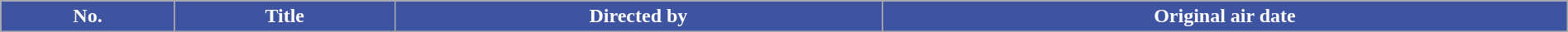<table class="wikitable plainrowheaders" style="width:100%;">
<tr style="color:white;">
<th style="background:#3F54A1">No.</th>
<th style="background:#3F54A1">Title</th>
<th style="background:#3F54A1">Directed by</th>
<th style="background:#3F54A1">Original air date<br>       
</th>
</tr>
</table>
